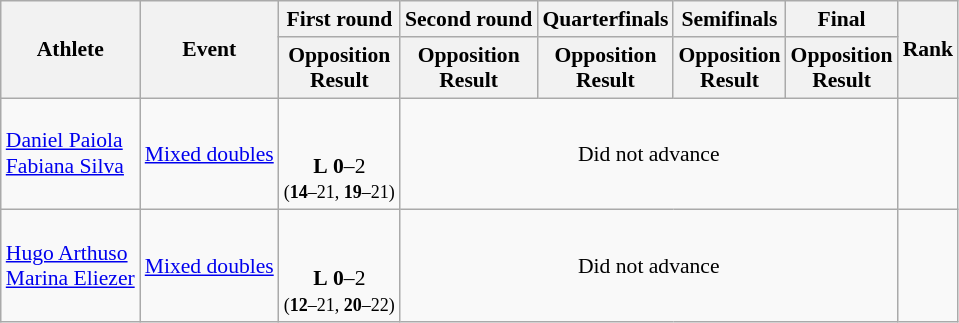<table class="wikitable" style="font-size:90%">
<tr>
<th rowspan="2">Athlete</th>
<th rowspan="2">Event</th>
<th>First round</th>
<th>Second round</th>
<th>Quarterfinals</th>
<th>Semifinals</th>
<th>Final</th>
<th rowspan="2">Rank</th>
</tr>
<tr>
<th>Opposition<br>Result</th>
<th>Opposition<br>Result</th>
<th>Opposition<br>Result</th>
<th>Opposition<br>Result</th>
<th>Opposition<br>Result</th>
</tr>
<tr>
<td><a href='#'>Daniel Paiola</a><br><a href='#'>Fabiana Silva</a></td>
<td><a href='#'>Mixed doubles</a></td>
<td align=center><br><br> <strong>L</strong> <strong>0</strong>–2<br><small>(<strong>14</strong>–21, <strong>19</strong>–21)</small></td>
<td align=center colspan=4>Did not advance</td>
<td align=center></td>
</tr>
<tr>
<td><a href='#'>Hugo Arthuso</a><br><a href='#'>Marina Eliezer</a></td>
<td><a href='#'>Mixed doubles</a></td>
<td align=center><br><br> <strong>L</strong> <strong>0</strong>–2<br><small>(<strong>12</strong>–21, <strong>20</strong>–22)</small></td>
<td align=center colspan=4>Did not advance</td>
<td align=center></td>
</tr>
</table>
